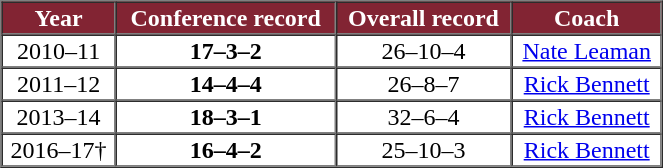<table cellpadding="1" border="1" cellspacing="0" style="text-align:center; width:35%;">
<tr style="background:#822433; color:white;">
<th>Year</th>
<th>Conference record</th>
<th>Overall record</th>
<th>Coach</th>
</tr>
<tr>
<td>2010–11</td>
<td><strong>17–3–2</strong></td>
<td>26–10–4</td>
<td><a href='#'>Nate Leaman</a></td>
</tr>
<tr>
<td>2011–12</td>
<td><strong>14–4–4</strong></td>
<td>26–8–7</td>
<td><a href='#'>Rick Bennett</a></td>
</tr>
<tr>
<td>2013–14</td>
<td><strong>18–3–1</strong></td>
<td>32–6–4</td>
<td><a href='#'>Rick Bennett</a></td>
</tr>
<tr>
<td>2016–17†</td>
<td><strong>16–4–2</strong></td>
<td>25–10–3</td>
<td><a href='#'>Rick Bennett</a></td>
</tr>
</table>
